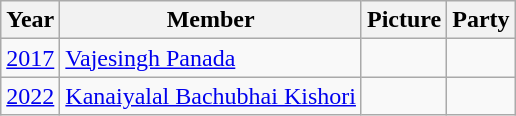<table class="wikitable sortable">
<tr>
<th>Year</th>
<th>Member</th>
<th>Picture</th>
<th colspan="2">Party</th>
</tr>
<tr>
<td><a href='#'>2017</a></td>
<td><a href='#'>Vajesingh Panada</a></td>
<td></td>
<td></td>
</tr>
<tr>
<td><a href='#'>2022</a></td>
<td><a href='#'>Kanaiyalal Bachubhai Kishori</a></td>
<td></td>
<td></td>
</tr>
</table>
